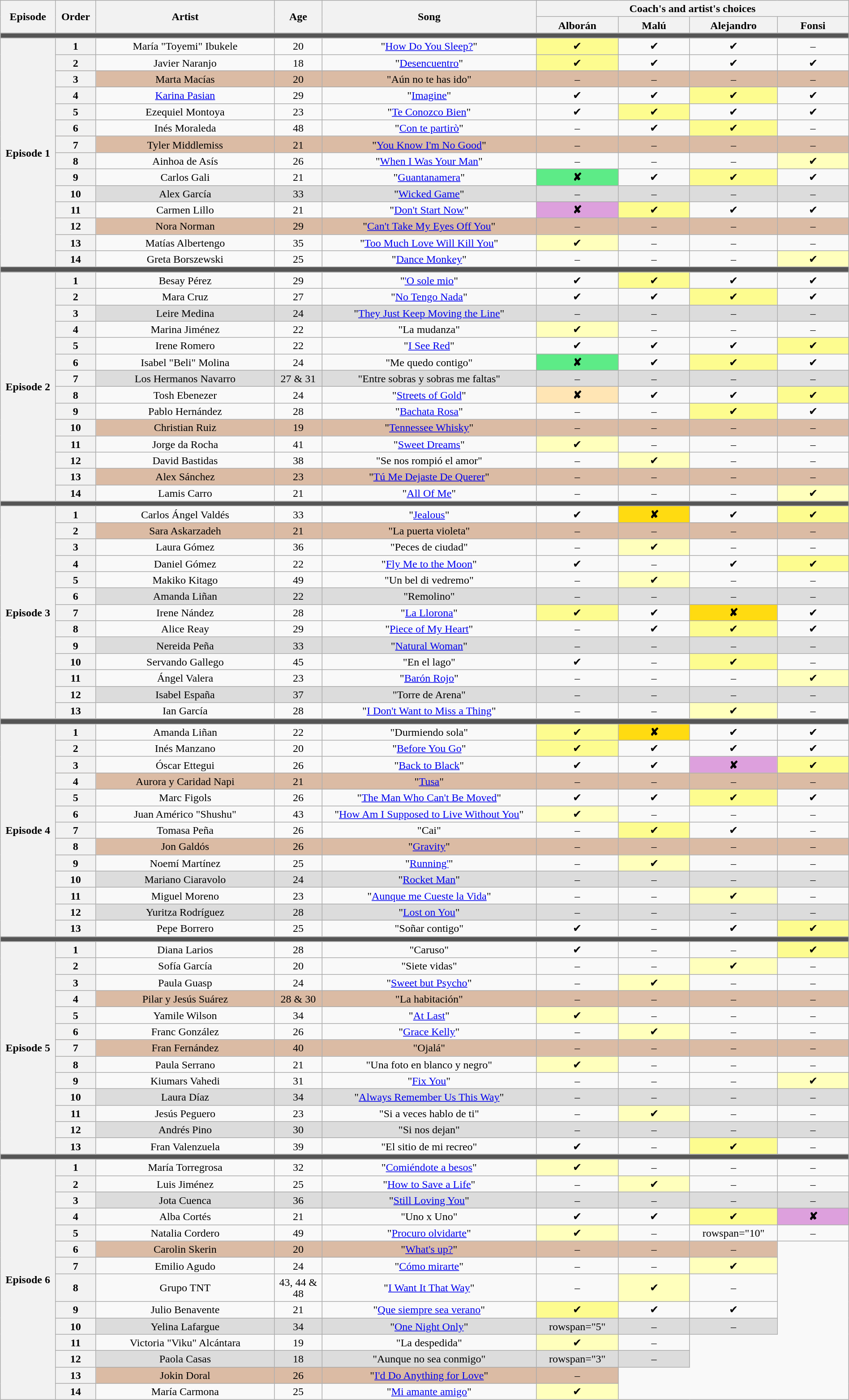<table class="wikitable" style="text-align:center; line-height:17px; width:100%">
<tr>
<th scope="col" rowspan="2" width="04%">Episode</th>
<th scope="col" rowspan="2" width="02%">Order</th>
<th scope="col" rowspan="2" width="15%">Artist</th>
<th scope="col" rowspan="2" width="04%">Age</th>
<th rowspan="2" scope="col" width="18%">Song</th>
<th scope="col" colspan="4" width="24%">Coach's and artist's choices</th>
</tr>
<tr>
<th style="width:06%">Alborán</th>
<th style="width:06%">Malú</th>
<th style="width:06%">Alejandro</th>
<th style="width:06%">Fonsi</th>
</tr>
<tr>
<td colspan="9" style="background:#555555"></td>
</tr>
<tr>
<th scope="row" rowspan="14">Episode 1<br></th>
<th scope="row">1</th>
<td>María "Toyemi" Ibukele</td>
<td>20</td>
<td>"<a href='#'>How Do You Sleep?</a>"</td>
<td style="background:#fdfc8f">✔</td>
<td>✔</td>
<td>✔</td>
<td>–</td>
</tr>
<tr>
<th scope="row">2</th>
<td>Javier Naranjo</td>
<td>18</td>
<td>"<a href='#'>Desencuentro</a>"</td>
<td style="background:#fdfc8f">✔</td>
<td>✔</td>
<td>✔</td>
<td>✔</td>
</tr>
<tr style="background:#dbbba4">
<th scope="row">3</th>
<td>Marta Macías</td>
<td>20</td>
<td>"Aún no te has ido"</td>
<td>–</td>
<td>–</td>
<td>–</td>
<td>–</td>
</tr>
<tr>
<th scope="row">4</th>
<td><a href='#'>Karina Pasian</a></td>
<td>29</td>
<td>"<a href='#'>Imagine</a>"</td>
<td>✔</td>
<td>✔</td>
<td style="background:#fdfc8f">✔</td>
<td>✔</td>
</tr>
<tr>
<th scope="row">5</th>
<td>Ezequiel Montoya</td>
<td>23</td>
<td>"<a href='#'>Te Conozco Bien</a>"</td>
<td>✔</td>
<td style="background:#fdfc8f">✔</td>
<td>✔</td>
<td>✔</td>
</tr>
<tr>
<th scope="row">6</th>
<td>Inés Moraleda</td>
<td>48</td>
<td>"<a href='#'>Con te partirò</a>"</td>
<td>–</td>
<td>✔</td>
<td style="background:#fdfc8f">✔</td>
<td>–</td>
</tr>
<tr style="background:#dbbba4">
<th scope="row">7</th>
<td>Tyler Middlemiss</td>
<td>21</td>
<td>"<a href='#'>You Know I'm No Good</a>"</td>
<td>–</td>
<td>–</td>
<td>–</td>
<td>–</td>
</tr>
<tr>
<th scope="row">8</th>
<td>Ainhoa de Asís</td>
<td>26</td>
<td>"<a href='#'>When I Was Your Man</a>"</td>
<td>–</td>
<td>–</td>
<td>–</td>
<td style="background:#ffffbc">✔</td>
</tr>
<tr>
<th scope="row">9</th>
<td>Carlos Gali</td>
<td>21</td>
<td>"<a href='#'>Guantanamera</a>"</td>
<td style="background:#5deb87"><strong>✘</strong></td>
<td>✔</td>
<td style="background:#fdfc8f">✔</td>
<td>✔</td>
</tr>
<tr style="background:#dcdcdc">
<th scope="row">10</th>
<td>Alex García</td>
<td>33</td>
<td>"<a href='#'>Wicked Game</a>"</td>
<td>–</td>
<td>–</td>
<td>–</td>
<td>–</td>
</tr>
<tr>
<th scope="row">11</th>
<td>Carmen Lillo</td>
<td>21</td>
<td>"<a href='#'>Don't Start Now</a>"</td>
<td style="background:#dda0dd"><strong>✘</strong></td>
<td style="background:#fdfc8f">✔</td>
<td>✔</td>
<td>✔</td>
</tr>
<tr style="background:#dbbba4">
<th scope="row">12</th>
<td>Nora Norman</td>
<td>29</td>
<td>"<a href='#'>Can't Take My Eyes Off You</a>"</td>
<td>–</td>
<td>–</td>
<td>–</td>
<td>–</td>
</tr>
<tr>
<th scope="row">13</th>
<td>Matías Albertengo</td>
<td>35</td>
<td>"<a href='#'>Too Much Love Will Kill You</a>"</td>
<td style="background:#ffffbc">✔</td>
<td>–</td>
<td>–</td>
<td>–</td>
</tr>
<tr>
<th scope="row">14</th>
<td>Greta Borszewski</td>
<td>25</td>
<td>"<a href='#'>Dance Monkey</a>"</td>
<td>–</td>
<td>–</td>
<td>–</td>
<td style="background:#ffffbc">✔</td>
</tr>
<tr>
<td colspan="9" style="background:#555555"></td>
</tr>
<tr>
<th rowspan="14">Episode 2<br></th>
<th>1</th>
<td>Besay Pérez</td>
<td>29</td>
<td>"<a href='#'>'O sole mio</a>"</td>
<td>✔</td>
<td style="background:#fdfc8f">✔</td>
<td>✔</td>
<td>✔</td>
</tr>
<tr>
<th>2</th>
<td>Mara Cruz</td>
<td>27</td>
<td>"<a href='#'>No Tengo Nada</a>"</td>
<td>✔</td>
<td>✔</td>
<td style="background:#fdfc8f">✔</td>
<td>✔</td>
</tr>
<tr style="background:#dcdcdc">
<th>3</th>
<td>Leire Medina</td>
<td>24</td>
<td>"<a href='#'>They Just Keep Moving the Line</a>"</td>
<td>–</td>
<td>–</td>
<td>–</td>
<td>–</td>
</tr>
<tr>
<th>4</th>
<td>Marina Jiménez</td>
<td>22</td>
<td>"La mudanza"</td>
<td style="background:#ffffbc">✔</td>
<td>–</td>
<td>–</td>
<td>–</td>
</tr>
<tr>
<th>5</th>
<td>Irene Romero</td>
<td>22</td>
<td>"<a href='#'>I See Red</a>"</td>
<td>✔</td>
<td>✔</td>
<td>✔</td>
<td style="background:#fdfc8f">✔</td>
</tr>
<tr>
<th>6</th>
<td>Isabel "Beli" Molina</td>
<td>24</td>
<td>"Me quedo contigo"</td>
<td style="background:#5deb87"><strong>✘</strong></td>
<td>✔</td>
<td style="background:#fdfc8f">✔</td>
<td>✔</td>
</tr>
<tr style="background:#dcdcdc">
<th>7</th>
<td>Los Hermanos Navarro</td>
<td>27 & 31</td>
<td>"Entre sobras y sobras me faltas"</td>
<td>–</td>
<td>–</td>
<td>–</td>
<td>–</td>
</tr>
<tr>
<th>8</th>
<td>Tosh Ebenezer</td>
<td>24</td>
<td>"<a href='#'>Streets of Gold</a>"</td>
<td style="background:#ffe5b4"><strong>✘</strong></td>
<td>✔</td>
<td>✔</td>
<td style="background:#fdfc8f">✔</td>
</tr>
<tr>
<th>9</th>
<td>Pablo Hernández</td>
<td>28</td>
<td>"<a href='#'>Bachata Rosa</a>"</td>
<td>–</td>
<td>–</td>
<td style="background:#fdfc8f">✔</td>
<td>✔</td>
</tr>
<tr style="background:#dbbba4">
<th>10</th>
<td>Christian Ruiz</td>
<td>19</td>
<td>"<a href='#'>Tennessee Whisky</a>"</td>
<td>–</td>
<td>–</td>
<td>–</td>
<td>–</td>
</tr>
<tr>
<th>11</th>
<td>Jorge da Rocha</td>
<td>41</td>
<td>"<a href='#'>Sweet Dreams</a>"</td>
<td style="background:#ffffbc">✔</td>
<td>–</td>
<td>–</td>
<td>–</td>
</tr>
<tr>
<th>12</th>
<td>David Bastidas</td>
<td>38</td>
<td>"Se nos rompió el amor"</td>
<td>–</td>
<td style="background:#ffffbc">✔</td>
<td>–</td>
<td>–</td>
</tr>
<tr style="background:#dbbba4">
<th>13</th>
<td>Alex Sánchez</td>
<td>23</td>
<td>"<a href='#'>Tú Me Dejaste De Querer</a>"</td>
<td>–</td>
<td>–</td>
<td>–</td>
<td>–</td>
</tr>
<tr>
<th>14</th>
<td>Lamis Carro</td>
<td>21</td>
<td>"<a href='#'>All Of Me</a>"</td>
<td>–</td>
<td>–</td>
<td>–</td>
<td style="background:#ffffbc">✔</td>
</tr>
<tr>
<td colspan="9" style="background:#555555"></td>
</tr>
<tr>
<th rowspan="13">Episode 3<br></th>
<th>1</th>
<td>Carlos Ángel Valdés</td>
<td>33</td>
<td>"<a href='#'>Jealous</a>"</td>
<td>✔</td>
<td style="background:#ffdb11"><strong>✘</strong></td>
<td>✔</td>
<td style="background:#fdfc8f">✔</td>
</tr>
<tr style="background:#dbbba4">
<th>2</th>
<td>Sara Askarzadeh</td>
<td>21</td>
<td>"La puerta violeta"</td>
<td>–</td>
<td>–</td>
<td>–</td>
<td>–</td>
</tr>
<tr>
<th>3</th>
<td>Laura Gómez</td>
<td>36</td>
<td>"Peces de ciudad"</td>
<td>–</td>
<td style="background:#ffffbc">✔</td>
<td>–</td>
<td>–</td>
</tr>
<tr>
<th>4</th>
<td>Daniel Gómez</td>
<td>22</td>
<td>"<a href='#'>Fly Me to the Moon</a>"</td>
<td>✔</td>
<td>–</td>
<td>✔</td>
<td style="background:#fdfc8f">✔</td>
</tr>
<tr>
<th>5</th>
<td>Makiko Kitago</td>
<td>49</td>
<td>"Un bel di vedremo"</td>
<td>–</td>
<td style="background:#ffffbc">✔</td>
<td>–</td>
<td>–</td>
</tr>
<tr style="background:#dcdcdc">
<th>6</th>
<td>Amanda Liñan</td>
<td>22</td>
<td>"Remolino"</td>
<td>–</td>
<td>–</td>
<td>–</td>
<td>–</td>
</tr>
<tr>
<th>7</th>
<td>Irene Nández</td>
<td>28</td>
<td>"<a href='#'>La Llorona</a>"</td>
<td style="background:#fdfc8f">✔</td>
<td>✔</td>
<td style="background:#ffdb11"><strong>✘</strong></td>
<td>✔</td>
</tr>
<tr>
<th>8</th>
<td>Alice Reay</td>
<td>29</td>
<td>"<a href='#'>Piece of My Heart</a>"</td>
<td>–</td>
<td>✔</td>
<td style="background:#fdfc8f">✔</td>
<td>✔</td>
</tr>
<tr style="background:#dcdcdc">
<th>9</th>
<td>Nereida Peña</td>
<td>33</td>
<td>"<a href='#'>Natural Woman</a>"</td>
<td>–</td>
<td>–</td>
<td>–</td>
<td>–</td>
</tr>
<tr>
<th>10</th>
<td>Servando Gallego</td>
<td>45</td>
<td>"En el lago"</td>
<td>✔</td>
<td>–</td>
<td style="background:#fdfc8f">✔</td>
<td>–</td>
</tr>
<tr>
<th>11</th>
<td>Ángel Valera</td>
<td>23</td>
<td>"<a href='#'>Barón Rojo</a>"</td>
<td>–</td>
<td>–</td>
<td>–</td>
<td style="background:#ffffbc">✔</td>
</tr>
<tr style="background:#dcdcdc">
<th>12</th>
<td>Isabel España</td>
<td>37</td>
<td>"Torre de Arena"</td>
<td>–</td>
<td>–</td>
<td>–</td>
<td>–</td>
</tr>
<tr>
<th>13</th>
<td>Ian García</td>
<td>28</td>
<td>"<a href='#'>I Don't Want to Miss a Thing</a>"</td>
<td>–</td>
<td>–</td>
<td style="background:#ffffbc">✔</td>
<td>–</td>
</tr>
<tr>
<td colspan="9" style="background:#555555"></td>
</tr>
<tr>
<th rowspan="13">Episode 4<br></th>
<th>1</th>
<td>Amanda Liñan</td>
<td>22</td>
<td>"Durmiendo sola"</td>
<td style="background:#fdfc8f">✔</td>
<td style="background:#ffdb11"><strong>✘</strong></td>
<td>✔</td>
<td>✔</td>
</tr>
<tr>
<th>2</th>
<td>Inés Manzano</td>
<td>20</td>
<td>"<a href='#'>Before You Go</a>"</td>
<td style="background:#fdfc8f">✔</td>
<td>✔</td>
<td>✔</td>
<td>✔</td>
</tr>
<tr>
<th>3</th>
<td>Óscar Ettegui</td>
<td>26</td>
<td>"<a href='#'>Back to Black</a>"</td>
<td>✔</td>
<td>✔</td>
<td style="background:#dda0dd"><strong>✘</strong></td>
<td style="background:#fdfc8f">✔</td>
</tr>
<tr style="background:#dbbba4">
<th>4</th>
<td>Aurora y Caridad Napi</td>
<td>21</td>
<td>"<a href='#'>Tusa</a>"</td>
<td>–</td>
<td>–</td>
<td>–</td>
<td>–</td>
</tr>
<tr>
<th>5</th>
<td>Marc Figols</td>
<td>26</td>
<td>"<a href='#'>The Man Who Can't Be Moved</a>"</td>
<td>✔</td>
<td>✔</td>
<td style="background:#fdfc8f">✔</td>
<td>✔</td>
</tr>
<tr>
<th>6</th>
<td>Juan Américo "Shushu"</td>
<td>43</td>
<td>"<a href='#'>How Am I Supposed to Live Without You</a>"</td>
<td style="background:#ffffbc">✔</td>
<td>–</td>
<td>–</td>
<td>–</td>
</tr>
<tr>
<th>7</th>
<td>Tomasa Peña</td>
<td>26</td>
<td>"Cai"</td>
<td>–</td>
<td style="background:#fdfc8f">✔</td>
<td>✔</td>
<td>–</td>
</tr>
<tr style="background:#dbbba4">
<th>8</th>
<td>Jon Galdós</td>
<td>26</td>
<td>"<a href='#'>Gravity</a>"</td>
<td>–</td>
<td>–</td>
<td>–</td>
<td>–</td>
</tr>
<tr>
<th>9</th>
<td>Noemí Martínez</td>
<td>25</td>
<td>"<a href='#'>Running'</a>"</td>
<td>–</td>
<td style="background:#ffffbc">✔</td>
<td>–</td>
<td>–</td>
</tr>
<tr style="background:#dcdcdc">
<th>10</th>
<td>Mariano Ciaravolo</td>
<td>24</td>
<td>"<a href='#'>Rocket Man</a>"</td>
<td>–</td>
<td>–</td>
<td>–</td>
<td>–</td>
</tr>
<tr>
<th>11</th>
<td>Miguel Moreno</td>
<td>23</td>
<td>"<a href='#'>Aunque me Cueste la Vida</a>"</td>
<td>–</td>
<td>–</td>
<td style="background:#ffffbc">✔</td>
<td>–</td>
</tr>
<tr style="background:#dcdcdc">
<th>12</th>
<td>Yuritza Rodríguez</td>
<td>28</td>
<td>"<a href='#'>Lost on You</a>"</td>
<td>–</td>
<td>–</td>
<td>–</td>
<td>–</td>
</tr>
<tr>
<th>13</th>
<td>Pepe Borrero</td>
<td>25</td>
<td>"Soñar contigo"</td>
<td>✔</td>
<td>–</td>
<td>✔</td>
<td style="background:#fdfc8f">✔</td>
</tr>
<tr>
<td colspan="9" style="background:#555555"></td>
</tr>
<tr>
<th rowspan="13">Episode 5<br></th>
<th>1</th>
<td>Diana Larios</td>
<td>28</td>
<td>"Caruso"</td>
<td>✔</td>
<td>–</td>
<td>–</td>
<td style="background:#fdfc8f">✔</td>
</tr>
<tr>
<th>2</th>
<td>Sofía García</td>
<td>20</td>
<td>"Siete vidas"</td>
<td>–</td>
<td>–</td>
<td style="background:#ffffbc">✔</td>
<td>–</td>
</tr>
<tr>
<th>3</th>
<td>Paula Guasp</td>
<td>24</td>
<td>"<a href='#'>Sweet but Psycho</a>"</td>
<td>–</td>
<td style="background:#ffffbc">✔</td>
<td>–</td>
<td>–</td>
</tr>
<tr style="background:#dbbba4">
<th>4</th>
<td>Pilar y Jesús Suárez</td>
<td>28 & 30</td>
<td>"La habitación"</td>
<td>–</td>
<td>–</td>
<td>–</td>
<td>–</td>
</tr>
<tr>
<th>5</th>
<td>Yamile Wilson</td>
<td>34</td>
<td>"<a href='#'>At Last</a>"</td>
<td style="background:#ffffbc">✔</td>
<td>–</td>
<td>–</td>
<td>–</td>
</tr>
<tr>
<th>6</th>
<td>Franc González</td>
<td>26</td>
<td>"<a href='#'>Grace Kelly</a>"</td>
<td>–</td>
<td style="background:#ffffbc">✔</td>
<td>–</td>
<td>–</td>
</tr>
<tr style="background:#dbbba4">
<th>7</th>
<td>Fran Fernández</td>
<td>40</td>
<td>"Ojalá"</td>
<td>–</td>
<td>–</td>
<td>–</td>
<td>–</td>
</tr>
<tr>
<th>8</th>
<td>Paula Serrano</td>
<td>21</td>
<td>"Una foto en blanco y negro"</td>
<td style="background:#ffffbc">✔</td>
<td>–</td>
<td>–</td>
<td>–</td>
</tr>
<tr>
<th>9</th>
<td>Kiumars Vahedi</td>
<td>31</td>
<td>"<a href='#'>Fix You</a>"</td>
<td>–</td>
<td>–</td>
<td>–</td>
<td style="background:#ffffbc">✔</td>
</tr>
<tr style="background:#dcdcdc">
<th>10</th>
<td>Laura Díaz</td>
<td>34</td>
<td>"<a href='#'>Always Remember Us This Way</a>"</td>
<td>–</td>
<td>–</td>
<td>–</td>
<td>–</td>
</tr>
<tr>
<th>11</th>
<td>Jesús Peguero</td>
<td>23</td>
<td>"Si a veces hablo de ti"</td>
<td>–</td>
<td style="background:#ffffbc">✔</td>
<td>–</td>
<td>–</td>
</tr>
<tr style="background:#dcdcdc">
<th>12</th>
<td>Andrés Pino</td>
<td>30</td>
<td>"Si nos dejan"</td>
<td>–</td>
<td>–</td>
<td>–</td>
<td>–</td>
</tr>
<tr>
<th>13</th>
<td>Fran Valenzuela</td>
<td>39</td>
<td>"El sitio de mi recreo"</td>
<td>✔</td>
<td>–</td>
<td style="background:#fdfc8f">✔</td>
<td>–</td>
</tr>
<tr>
<td colspan="9" style="background:#555555"></td>
</tr>
<tr>
<th rowspan="14">Episode 6<br></th>
<th>1</th>
<td>María Torregrosa</td>
<td>32</td>
<td>"<a href='#'>Comiéndote a besos</a>"</td>
<td style="background:#ffffbc">✔</td>
<td>–</td>
<td>–</td>
<td>–</td>
</tr>
<tr>
<th>2</th>
<td>Luis Jiménez</td>
<td>25</td>
<td>"<a href='#'>How to Save a Life</a>"</td>
<td>–</td>
<td style="background:#ffffbc">✔</td>
<td>–</td>
<td>–</td>
</tr>
<tr style="background:#dcdcdc">
<th>3</th>
<td>Jota Cuenca</td>
<td>36</td>
<td>"<a href='#'>Still Loving You</a>"</td>
<td>–</td>
<td>–</td>
<td>–</td>
<td>–</td>
</tr>
<tr>
<th>4</th>
<td>Alba Cortés</td>
<td>21</td>
<td>"Uno x Uno"</td>
<td>✔</td>
<td>✔</td>
<td style="background:#fdfc8f">✔</td>
<td style="background:#dda0dd"><strong>✘</strong></td>
</tr>
<tr>
<th>5</th>
<td>Natalia Cordero</td>
<td>49</td>
<td>"<a href='#'>Procuro olvidarte</a>"</td>
<td style="background:#ffffbc">✔</td>
<td>–</td>
<td>rowspan="10" </td>
<td>–</td>
</tr>
<tr style="background:#dbbba4">
<th>6</th>
<td>Carolin Skerin</td>
<td>20</td>
<td>"<a href='#'>What's up?</a>"</td>
<td>–</td>
<td>–</td>
<td>–</td>
</tr>
<tr>
<th>7</th>
<td>Emilio Agudo</td>
<td>24</td>
<td>"<a href='#'>Cómo mirarte</a>"</td>
<td>–</td>
<td>–</td>
<td style="background:#ffffbc">✔</td>
</tr>
<tr>
<th>8</th>
<td>Grupo TNT</td>
<td>43, 44 & 48</td>
<td>"<a href='#'>I Want It That Way</a>"</td>
<td>–</td>
<td style="background:#ffffbc">✔</td>
<td>–</td>
</tr>
<tr>
<th>9</th>
<td>Julio Benavente</td>
<td>21</td>
<td>"<a href='#'>Que siempre sea verano</a>"</td>
<td style="background:#fdfc8f">✔</td>
<td>✔</td>
<td>✔</td>
</tr>
<tr style="background:#dcdcdc">
<th>10</th>
<td>Yelina Lafargue</td>
<td>34</td>
<td>"<a href='#'>One Night Only</a>"</td>
<td>rowspan="5" </td>
<td>–</td>
<td>–</td>
</tr>
<tr>
<th>11</th>
<td>Victoria "Viku" Alcántara</td>
<td>19</td>
<td>"La despedida"</td>
<td style="background:#ffffbc">✔</td>
<td>–</td>
</tr>
<tr style="background:#dcdcdc">
<th>12</th>
<td>Paola Casas</td>
<td>18</td>
<td>"Aunque no sea conmigo"</td>
<td>rowspan="3" </td>
<td>–</td>
</tr>
<tr style="background:#dbbba4">
<th>13</th>
<td>Jokin Doral</td>
<td>26</td>
<td>"<a href='#'>I'd Do Anything for Love</a>"</td>
<td>–</td>
</tr>
<tr>
<th>14</th>
<td>María Carmona</td>
<td>25</td>
<td>"<a href='#'>Mi amante amigo</a>"</td>
<td style="background:#ffffbc">✔</td>
</tr>
</table>
